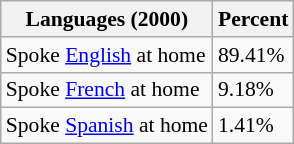<table class="wikitable sortable collapsible" style="font-size: 90%;">
<tr>
<th>Languages (2000) </th>
<th>Percent</th>
</tr>
<tr>
<td>Spoke <a href='#'>English</a> at home</td>
<td>89.41%</td>
</tr>
<tr>
<td>Spoke <a href='#'>French</a> at home</td>
<td>9.18%</td>
</tr>
<tr>
<td>Spoke <a href='#'>Spanish</a> at home</td>
<td>1.41%</td>
</tr>
</table>
